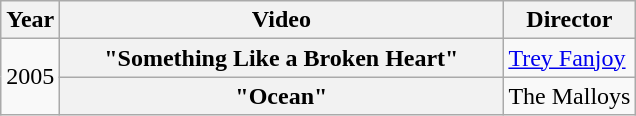<table class="wikitable plainrowheaders">
<tr>
<th>Year</th>
<th style="width:18em;">Video</th>
<th>Director</th>
</tr>
<tr>
<td rowspan="2">2005</td>
<th scope="row">"Something Like a Broken Heart"</th>
<td><a href='#'>Trey Fanjoy</a></td>
</tr>
<tr>
<th scope="row">"Ocean"</th>
<td>The Malloys</td>
</tr>
</table>
